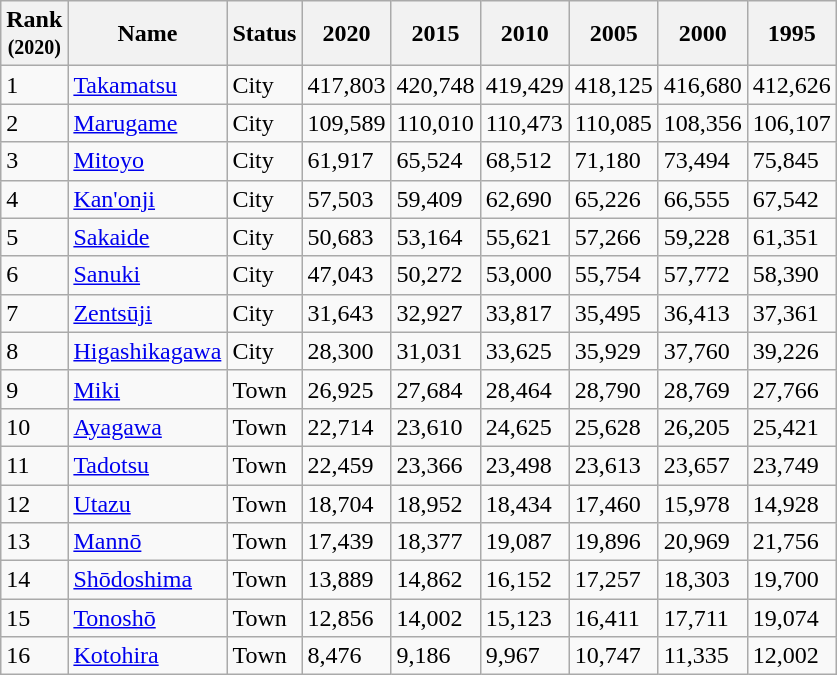<table class="wikitable sortable">
<tr>
<th>Rank<br><small>(2020)</small></th>
<th>Name</th>
<th>Status</th>
<th>2020</th>
<th>2015</th>
<th>2010</th>
<th>2005</th>
<th>2000</th>
<th>1995</th>
</tr>
<tr>
<td>1</td>
<td><a href='#'>Takamatsu</a></td>
<td>City</td>
<td>417,803</td>
<td>420,748</td>
<td>419,429</td>
<td>418,125</td>
<td>416,680</td>
<td>412,626</td>
</tr>
<tr>
<td>2</td>
<td><a href='#'>Marugame</a></td>
<td>City</td>
<td>109,589</td>
<td>110,010</td>
<td>110,473</td>
<td>110,085</td>
<td>108,356</td>
<td>106,107</td>
</tr>
<tr>
<td>3</td>
<td><a href='#'>Mitoyo</a></td>
<td>City</td>
<td>61,917</td>
<td>65,524</td>
<td>68,512</td>
<td>71,180</td>
<td>73,494</td>
<td>75,845</td>
</tr>
<tr>
<td>4</td>
<td><a href='#'>Kan'onji</a></td>
<td>City</td>
<td>57,503</td>
<td>59,409</td>
<td>62,690</td>
<td>65,226</td>
<td>66,555</td>
<td>67,542</td>
</tr>
<tr>
<td>5</td>
<td><a href='#'>Sakaide</a></td>
<td>City</td>
<td>50,683</td>
<td>53,164</td>
<td>55,621</td>
<td>57,266</td>
<td>59,228</td>
<td>61,351</td>
</tr>
<tr>
<td>6</td>
<td><a href='#'>Sanuki</a></td>
<td>City</td>
<td>47,043</td>
<td>50,272</td>
<td>53,000</td>
<td>55,754</td>
<td>57,772</td>
<td>58,390</td>
</tr>
<tr>
<td>7</td>
<td><a href='#'>Zentsūji</a></td>
<td>City</td>
<td>31,643</td>
<td>32,927</td>
<td>33,817</td>
<td>35,495</td>
<td>36,413</td>
<td>37,361</td>
</tr>
<tr>
<td>8</td>
<td><a href='#'>Higashikagawa</a></td>
<td>City</td>
<td>28,300</td>
<td>31,031</td>
<td>33,625</td>
<td>35,929</td>
<td>37,760</td>
<td>39,226</td>
</tr>
<tr>
<td>9</td>
<td><a href='#'>Miki</a></td>
<td>Town</td>
<td>26,925</td>
<td>27,684</td>
<td>28,464</td>
<td>28,790</td>
<td>28,769</td>
<td>27,766</td>
</tr>
<tr>
<td>10</td>
<td><a href='#'>Ayagawa</a></td>
<td>Town</td>
<td>22,714</td>
<td>23,610</td>
<td>24,625</td>
<td>25,628</td>
<td>26,205</td>
<td>25,421</td>
</tr>
<tr>
<td>11</td>
<td><a href='#'>Tadotsu</a></td>
<td>Town</td>
<td>22,459</td>
<td>23,366</td>
<td>23,498</td>
<td>23,613</td>
<td>23,657</td>
<td>23,749</td>
</tr>
<tr>
<td>12</td>
<td><a href='#'>Utazu</a></td>
<td>Town</td>
<td>18,704</td>
<td>18,952</td>
<td>18,434</td>
<td>17,460</td>
<td>15,978</td>
<td>14,928</td>
</tr>
<tr>
<td>13</td>
<td><a href='#'>Mannō</a></td>
<td>Town</td>
<td>17,439</td>
<td>18,377</td>
<td>19,087</td>
<td>19,896</td>
<td>20,969</td>
<td>21,756</td>
</tr>
<tr>
<td>14</td>
<td><a href='#'>Shōdoshima</a></td>
<td>Town</td>
<td>13,889</td>
<td>14,862</td>
<td>16,152</td>
<td>17,257</td>
<td>18,303</td>
<td>19,700</td>
</tr>
<tr>
<td>15</td>
<td><a href='#'>Tonoshō</a></td>
<td>Town</td>
<td>12,856</td>
<td>14,002</td>
<td>15,123</td>
<td>16,411</td>
<td>17,711</td>
<td>19,074</td>
</tr>
<tr>
<td>16</td>
<td><a href='#'>Kotohira</a></td>
<td>Town</td>
<td>8,476</td>
<td>9,186</td>
<td>9,967</td>
<td>10,747</td>
<td>11,335</td>
<td>12,002</td>
</tr>
</table>
